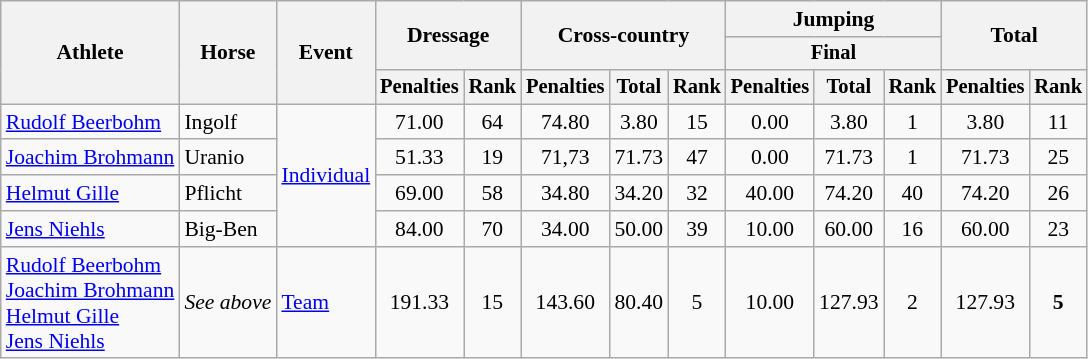<table class=wikitable style="font-size:90%">
<tr>
<th rowspan="3">Athlete</th>
<th rowspan="3">Horse</th>
<th rowspan="3">Event</th>
<th colspan="2" rowspan="2">Dressage</th>
<th colspan="3" rowspan="2">Cross-country</th>
<th colspan="3">Jumping</th>
<th colspan="2" rowspan="2">Total</th>
</tr>
<tr style="font-size:95%">
<th colspan="3">Final</th>
</tr>
<tr style="font-size:95%">
<th>Penalties</th>
<th>Rank</th>
<th>Penalties</th>
<th>Total</th>
<th>Rank</th>
<th>Penalties</th>
<th>Total</th>
<th>Rank</th>
<th>Penalties</th>
<th>Rank</th>
</tr>
<tr align=center>
<td align=left><a href='#'>Rudolf Beerbohm</a></td>
<td align=left>Ingolf</td>
<td align=left rowspan=4><a href='#'>Individual</a></td>
<td>71.00</td>
<td>64</td>
<td>74.80</td>
<td>3.80</td>
<td>15</td>
<td>0.00</td>
<td>3.80</td>
<td>1</td>
<td>3.80</td>
<td>11</td>
</tr>
<tr align=center>
<td align=left><a href='#'>Joachim Brohmann</a></td>
<td align=left>Uranio</td>
<td>51.33</td>
<td>19</td>
<td>71,73</td>
<td>71.73</td>
<td>47</td>
<td>0.00</td>
<td>71.73</td>
<td>1</td>
<td>71.73</td>
<td>25</td>
</tr>
<tr align=center>
<td align=left><a href='#'>Helmut Gille</a></td>
<td align=left>Pflicht</td>
<td>69.00</td>
<td>58</td>
<td>34.80</td>
<td>34.20</td>
<td>32</td>
<td>40.00</td>
<td>74.20</td>
<td>40</td>
<td>74.20</td>
<td>26</td>
</tr>
<tr align=center>
<td align=left><a href='#'>Jens Niehls</a></td>
<td align=left>Big-Ben</td>
<td>84.00</td>
<td>70</td>
<td>34.00</td>
<td>50.00</td>
<td>39</td>
<td>10.00</td>
<td>60.00</td>
<td>16</td>
<td>60.00</td>
<td>23</td>
</tr>
<tr align=center>
<td align=left><a href='#'>Rudolf Beerbohm</a><br><a href='#'>Joachim Brohmann</a><br><a href='#'>Helmut Gille</a><br><a href='#'>Jens Niehls</a></td>
<td align=left><em>See above</em></td>
<td align=left><a href='#'>Team</a></td>
<td>191.33</td>
<td>15</td>
<td>143.60</td>
<td>80.40</td>
<td>5</td>
<td>10.00</td>
<td>127.93</td>
<td>2</td>
<td>127.93</td>
<td><strong>5</strong></td>
</tr>
</table>
